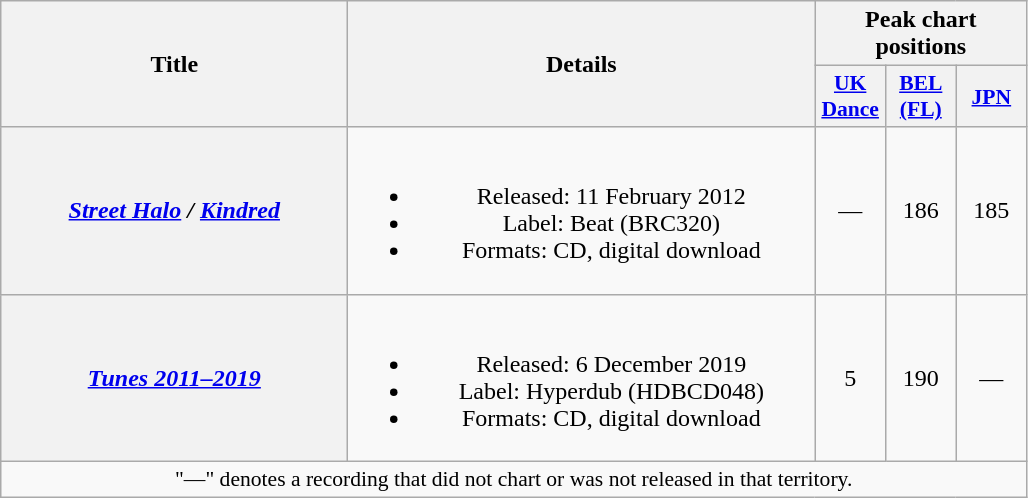<table class="wikitable plainrowheaders" style="text-align:center;">
<tr>
<th scope="col" rowspan="2" style="width:14em;">Title</th>
<th scope="col" rowspan="2" style="width:19em;">Details</th>
<th scope="col" colspan="3">Peak chart positions</th>
</tr>
<tr>
<th scope="col" style="width:2.8em;font-size:90%;"><a href='#'>UK<br>Dance</a></th>
<th scope="col" style="width:2.8em;font-size:90%;"><a href='#'>BEL<br>(FL)</a><br></th>
<th scope="col" style="width:2.8em;font-size:90%;"><a href='#'>JPN</a><br></th>
</tr>
<tr>
<th scope="row"><em><a href='#'>Street Halo</a> / <a href='#'>Kindred</a></em></th>
<td><br><ul><li>Released: 11 February 2012</li><li>Label: Beat <span>(BRC320)</span></li><li>Formats: CD, digital download</li></ul></td>
<td>—</td>
<td>186</td>
<td>185</td>
</tr>
<tr>
<th scope="row"><em><a href='#'>Tunes 2011–2019</a></em></th>
<td><br><ul><li>Released: 6 December 2019</li><li>Label: Hyperdub <span>(HDBCD048)</span></li><li>Formats: CD, digital download</li></ul></td>
<td>5</td>
<td>190</td>
<td>—</td>
</tr>
<tr>
<td colspan="5" style="font-size:90%">"—" denotes a recording that did not chart or was not released in that territory.</td>
</tr>
</table>
